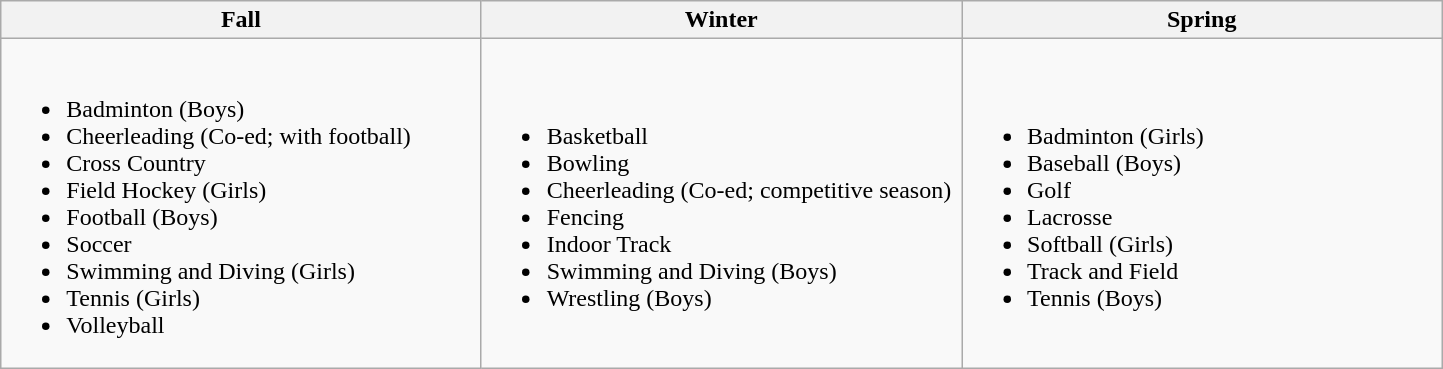<table class="wikitable" style="vertical-align:bottom;">
<tr>
<th style="width:33%">Fall</th>
<th style="width:33%">Winter</th>
<th style="width:33%">Spring</th>
</tr>
<tr>
<td><br><ul><li>Badminton (Boys)</li><li>Cheerleading (Co-ed; with football)</li><li>Cross Country</li><li>Field Hockey (Girls)</li><li>Football (Boys)</li><li>Soccer</li><li>Swimming and Diving (Girls)</li><li>Tennis (Girls)</li><li>Volleyball</li></ul></td>
<td><br><ul><li>Basketball</li><li>Bowling</li><li>Cheerleading (Co-ed; competitive season)</li><li>Fencing</li><li>Indoor Track</li><li>Swimming and Diving (Boys)</li><li>Wrestling (Boys)</li></ul></td>
<td><br><ul><li>Badminton (Girls)</li><li>Baseball (Boys)</li><li>Golf</li><li>Lacrosse</li><li>Softball (Girls)</li><li>Track and Field</li><li>Tennis (Boys)</li></ul></td>
</tr>
</table>
